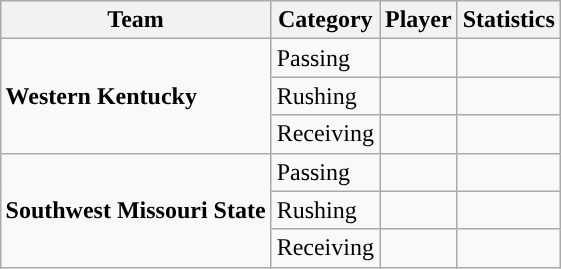<table class="wikitable" style="float: right;">
<tr>
<th>Team</th>
<th>Category</th>
<th>Player</th>
<th>Statistics</th>
</tr>
<tr>
<td rowspan=3><strong>Western Kentucky</strong></td>
<td>Passing</td>
<td></td>
<td></td>
</tr>
<tr>
<td>Rushing</td>
<td></td>
<td></td>
</tr>
<tr>
<td>Receiving</td>
<td></td>
<td></td>
</tr>
<tr>
<td rowspan=3><strong>Southwest Missouri State</strong></td>
<td>Passing</td>
<td></td>
<td></td>
</tr>
<tr>
<td>Rushing</td>
<td></td>
<td></td>
</tr>
<tr>
<td>Receiving</td>
<td></td>
<td></td>
</tr>
</table>
